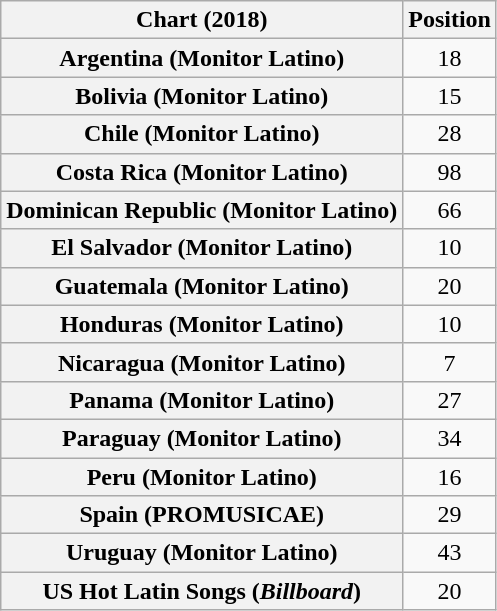<table class="wikitable plainrowheaders sortable" style="text-align:center">
<tr>
<th scope="col">Chart (2018)</th>
<th scope="col">Position</th>
</tr>
<tr>
<th scope="row">Argentina (Monitor Latino)</th>
<td>18</td>
</tr>
<tr>
<th scope="row">Bolivia (Monitor Latino)</th>
<td>15</td>
</tr>
<tr>
<th scope="row">Chile (Monitor Latino)</th>
<td>28</td>
</tr>
<tr>
<th scope="row">Costa Rica (Monitor Latino)</th>
<td>98</td>
</tr>
<tr>
<th scope="row">Dominican Republic (Monitor Latino)</th>
<td>66</td>
</tr>
<tr>
<th scope="row">El Salvador (Monitor Latino)</th>
<td>10</td>
</tr>
<tr>
<th scope="row">Guatemala (Monitor Latino)</th>
<td>20</td>
</tr>
<tr>
<th scope="row">Honduras (Monitor Latino)</th>
<td>10</td>
</tr>
<tr>
<th scope="row">Nicaragua (Monitor Latino)</th>
<td>7</td>
</tr>
<tr>
<th scope="row">Panama (Monitor Latino)</th>
<td>27</td>
</tr>
<tr>
<th scope="row">Paraguay (Monitor Latino)</th>
<td>34</td>
</tr>
<tr>
<th scope="row">Peru (Monitor Latino)</th>
<td>16</td>
</tr>
<tr>
<th scope="row">Spain (PROMUSICAE)</th>
<td>29</td>
</tr>
<tr>
<th scope="row">Uruguay (Monitor Latino)</th>
<td>43</td>
</tr>
<tr>
<th scope="row">US Hot Latin Songs (<em>Billboard</em>)</th>
<td>20</td>
</tr>
</table>
